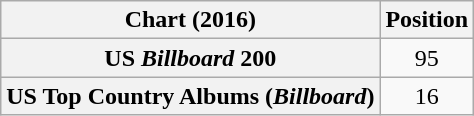<table class="wikitable sortable plainrowheaders" style="text-align:center">
<tr>
<th scope="col">Chart (2016)</th>
<th scope="col">Position</th>
</tr>
<tr>
<th scope="row">US <em>Billboard</em> 200</th>
<td>95</td>
</tr>
<tr>
<th scope="row">US Top Country Albums (<em>Billboard</em>)</th>
<td>16</td>
</tr>
</table>
